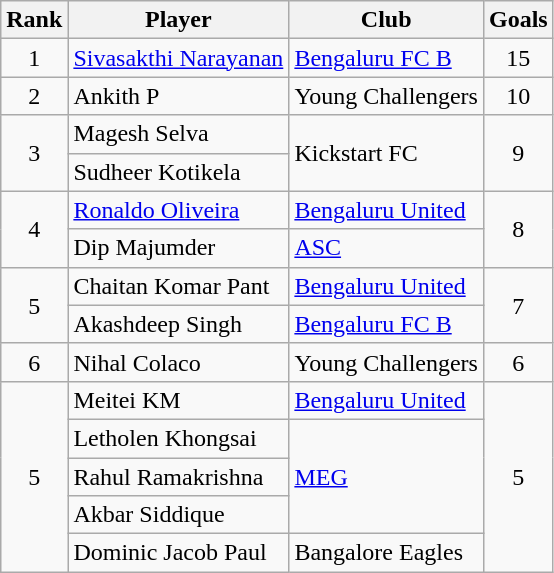<table class="wikitable" style="text-align:center">
<tr>
<th>Rank</th>
<th>Player</th>
<th>Club</th>
<th>Goals</th>
</tr>
<tr>
<td>1</td>
<td align="left"> <a href='#'>Sivasakthi Narayanan</a></td>
<td align="left"><a href='#'>Bengaluru FC B</a></td>
<td>15</td>
</tr>
<tr>
<td>2</td>
<td align="left"> Ankith P</td>
<td align="left">Young Challengers</td>
<td>10</td>
</tr>
<tr>
<td rowspan="2">3</td>
<td align="left"> Magesh Selva</td>
<td rowspan="2"; align="left">Kickstart FC</td>
<td rowspan="2">9</td>
</tr>
<tr>
<td align="left"> Sudheer Kotikela</td>
</tr>
<tr>
<td rowspan="2">4</td>
<td align="left"> <a href='#'>Ronaldo Oliveira</a></td>
<td align="left"><a href='#'>Bengaluru United</a></td>
<td rowspan="2">8</td>
</tr>
<tr>
<td align="left"> Dip Majumder</td>
<td align="left"><a href='#'>ASC</a></td>
</tr>
<tr>
<td rowspan="2">5</td>
<td align="left"> Chaitan Komar Pant</td>
<td align="left"><a href='#'>Bengaluru United</a></td>
<td rowspan="2">7</td>
</tr>
<tr>
<td align="left"> Akashdeep Singh</td>
<td align="left"><a href='#'>Bengaluru FC B</a></td>
</tr>
<tr>
<td>6</td>
<td align="left"> Nihal Colaco</td>
<td align="left">Young Challengers</td>
<td>6</td>
</tr>
<tr>
<td rowspan="5">5</td>
<td align="left"> Meitei KM</td>
<td align="left"><a href='#'>Bengaluru United</a></td>
<td rowspan="5">5</td>
</tr>
<tr>
<td align="left"> Letholen Khongsai</td>
<td rowspan="3"; align="left"><a href='#'>MEG</a></td>
</tr>
<tr>
<td align="left">  Rahul Ramakrishna</td>
</tr>
<tr>
<td align="left"> Akbar Siddique</td>
</tr>
<tr>
<td align="left"> Dominic Jacob Paul</td>
<td align="left">Bangalore Eagles</td>
</tr>
</table>
